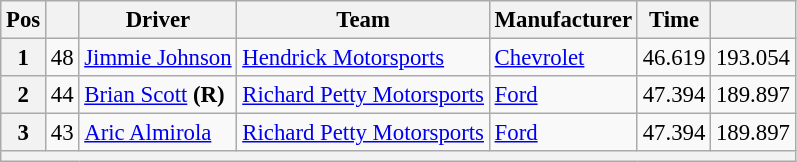<table class="wikitable" style="font-size:95%">
<tr>
<th>Pos</th>
<th></th>
<th>Driver</th>
<th>Team</th>
<th>Manufacturer</th>
<th>Time</th>
<th></th>
</tr>
<tr>
<th>1</th>
<td>48</td>
<td><a href='#'>Jimmie Johnson</a></td>
<td><a href='#'>Hendrick Motorsports</a></td>
<td><a href='#'>Chevrolet</a></td>
<td>46.619</td>
<td>193.054</td>
</tr>
<tr>
<th>2</th>
<td>44</td>
<td><a href='#'>Brian Scott</a> <strong>(R)</strong></td>
<td><a href='#'>Richard Petty Motorsports</a></td>
<td><a href='#'>Ford</a></td>
<td>47.394</td>
<td>189.897</td>
</tr>
<tr>
<th>3</th>
<td>43</td>
<td><a href='#'>Aric Almirola</a></td>
<td><a href='#'>Richard Petty Motorsports</a></td>
<td><a href='#'>Ford</a></td>
<td>47.394</td>
<td>189.897</td>
</tr>
<tr>
<th colspan="7"></th>
</tr>
</table>
